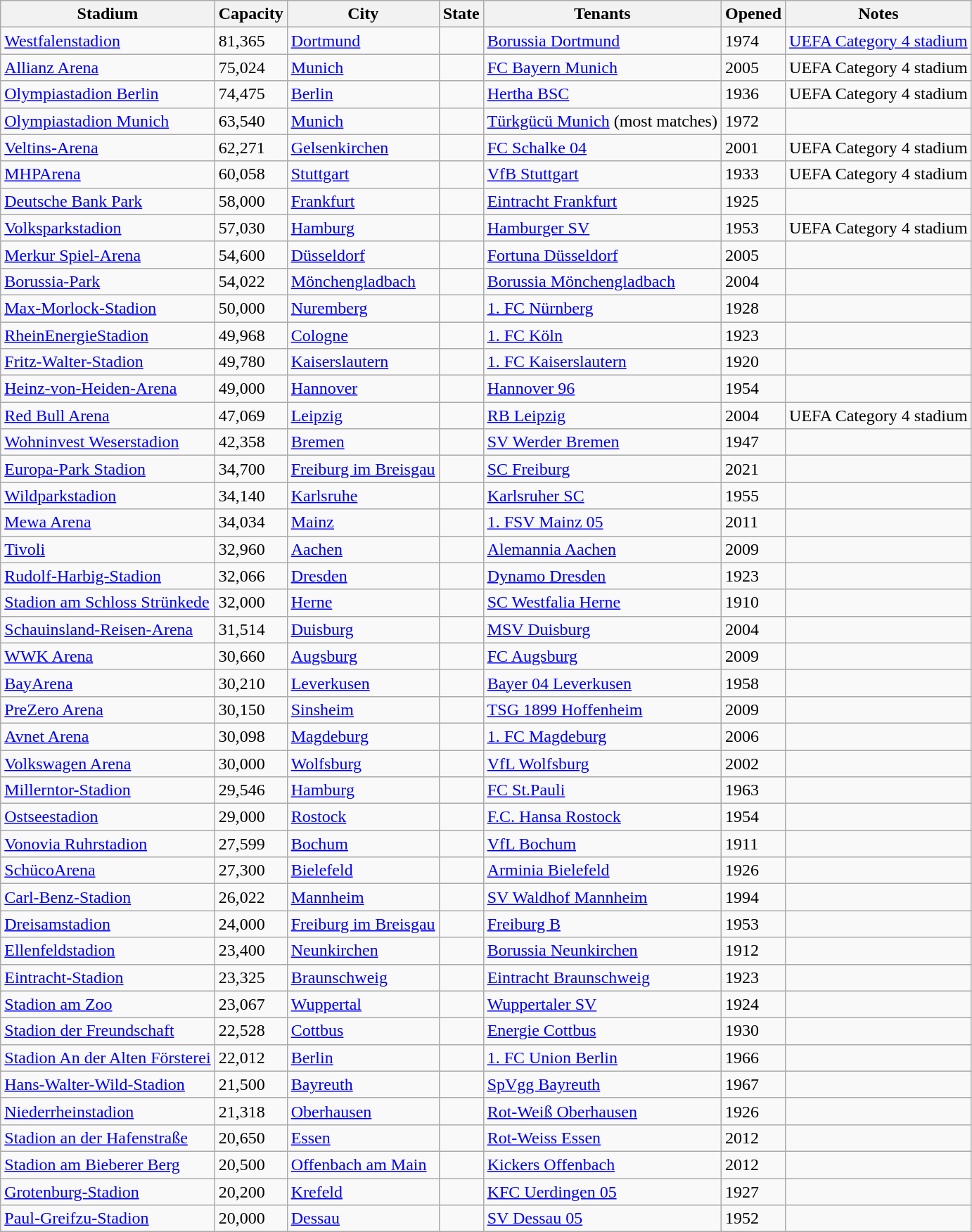<table class="wikitable sortable">
<tr>
<th>Stadium</th>
<th>Capacity</th>
<th>City</th>
<th>State</th>
<th>Tenants</th>
<th>Opened</th>
<th>Notes</th>
</tr>
<tr>
<td><a href='#'>Westfalenstadion</a></td>
<td>81,365</td>
<td><a href='#'>Dortmund</a></td>
<td></td>
<td><a href='#'>Borussia Dortmund</a></td>
<td>1974</td>
<td><a href='#'>UEFA Category 4 stadium</a></td>
</tr>
<tr>
<td><a href='#'>Allianz Arena</a></td>
<td>75,024</td>
<td><a href='#'>Munich</a></td>
<td></td>
<td><a href='#'>FC Bayern Munich</a></td>
<td>2005</td>
<td>UEFA Category 4 stadium</td>
</tr>
<tr>
<td><a href='#'>Olympiastadion Berlin</a></td>
<td>74,475</td>
<td><a href='#'>Berlin</a></td>
<td></td>
<td><a href='#'>Hertha BSC</a></td>
<td>1936</td>
<td>UEFA Category 4 stadium</td>
</tr>
<tr>
<td><a href='#'>Olympiastadion Munich</a></td>
<td>63,540 </td>
<td><a href='#'>Munich</a></td>
<td></td>
<td><a href='#'>Türkgücü Munich</a> (most matches)</td>
<td>1972</td>
<td></td>
</tr>
<tr>
<td><a href='#'>Veltins-Arena</a></td>
<td>62,271</td>
<td><a href='#'>Gelsenkirchen</a></td>
<td></td>
<td><a href='#'>FC Schalke 04</a></td>
<td>2001</td>
<td>UEFA Category 4 stadium</td>
</tr>
<tr>
<td><a href='#'>MHPArena</a></td>
<td>60,058</td>
<td><a href='#'>Stuttgart</a></td>
<td></td>
<td><a href='#'>VfB Stuttgart</a></td>
<td>1933</td>
<td>UEFA Category 4 stadium</td>
</tr>
<tr>
<td><a href='#'>Deutsche Bank Park</a></td>
<td>58,000</td>
<td><a href='#'>Frankfurt</a></td>
<td></td>
<td><a href='#'>Eintracht Frankfurt</a></td>
<td>1925</td>
<td></td>
</tr>
<tr>
<td><a href='#'>Volksparkstadion</a></td>
<td>57,030</td>
<td><a href='#'>Hamburg</a></td>
<td></td>
<td><a href='#'>Hamburger SV</a></td>
<td>1953</td>
<td>UEFA Category 4 stadium</td>
</tr>
<tr>
<td><a href='#'>Merkur Spiel-Arena</a></td>
<td>54,600</td>
<td><a href='#'>Düsseldorf</a></td>
<td></td>
<td><a href='#'>Fortuna Düsseldorf</a></td>
<td>2005</td>
<td></td>
</tr>
<tr>
<td><a href='#'>Borussia-Park</a></td>
<td>54,022</td>
<td><a href='#'>Mönchengladbach</a></td>
<td></td>
<td><a href='#'>Borussia Mönchengladbach</a></td>
<td>2004</td>
<td></td>
</tr>
<tr>
<td><a href='#'>Max-Morlock-Stadion</a></td>
<td>50,000</td>
<td><a href='#'>Nuremberg</a></td>
<td></td>
<td><a href='#'>1. FC Nürnberg</a></td>
<td>1928</td>
<td></td>
</tr>
<tr>
<td><a href='#'>RheinEnergieStadion</a></td>
<td>49,968</td>
<td><a href='#'>Cologne</a></td>
<td></td>
<td><a href='#'>1. FC Köln</a></td>
<td>1923</td>
<td></td>
</tr>
<tr>
<td><a href='#'>Fritz-Walter-Stadion</a></td>
<td>49,780</td>
<td><a href='#'>Kaiserslautern</a></td>
<td></td>
<td><a href='#'>1. FC Kaiserslautern</a></td>
<td>1920</td>
<td></td>
</tr>
<tr>
<td><a href='#'>Heinz-von-Heiden-Arena</a></td>
<td>49,000</td>
<td><a href='#'>Hannover</a></td>
<td></td>
<td><a href='#'>Hannover 96</a></td>
<td>1954</td>
<td></td>
</tr>
<tr>
<td><a href='#'>Red Bull Arena</a></td>
<td>47,069</td>
<td><a href='#'>Leipzig</a></td>
<td></td>
<td><a href='#'>RB Leipzig</a></td>
<td>2004</td>
<td>UEFA Category 4 stadium</td>
</tr>
<tr>
<td><a href='#'>Wohninvest Weserstadion</a></td>
<td>42,358</td>
<td><a href='#'>Bremen</a></td>
<td></td>
<td><a href='#'>SV Werder Bremen</a></td>
<td>1947</td>
<td></td>
</tr>
<tr>
<td><a href='#'>Europa-Park Stadion</a></td>
<td>34,700</td>
<td><a href='#'>Freiburg im Breisgau</a></td>
<td></td>
<td><a href='#'>SC Freiburg</a></td>
<td>2021</td>
<td></td>
</tr>
<tr>
<td><a href='#'>Wildparkstadion</a></td>
<td>34,140</td>
<td><a href='#'>Karlsruhe</a></td>
<td></td>
<td><a href='#'>Karlsruher SC</a></td>
<td>1955</td>
<td></td>
</tr>
<tr>
<td><a href='#'>Mewa Arena</a></td>
<td>34,034</td>
<td><a href='#'>Mainz</a></td>
<td></td>
<td><a href='#'>1. FSV Mainz 05</a></td>
<td>2011</td>
<td></td>
</tr>
<tr>
<td><a href='#'>Tivoli</a></td>
<td>32,960</td>
<td><a href='#'>Aachen</a></td>
<td></td>
<td><a href='#'>Alemannia Aachen</a></td>
<td>2009</td>
<td></td>
</tr>
<tr>
<td><a href='#'>Rudolf-Harbig-Stadion</a></td>
<td>32,066</td>
<td><a href='#'>Dresden</a></td>
<td></td>
<td><a href='#'>Dynamo Dresden</a></td>
<td>1923</td>
<td></td>
</tr>
<tr>
<td><a href='#'>Stadion am Schloss Strünkede</a></td>
<td>32,000</td>
<td><a href='#'>Herne</a></td>
<td></td>
<td><a href='#'>SC Westfalia Herne</a></td>
<td>1910</td>
<td></td>
</tr>
<tr>
<td><a href='#'>Schauinsland-Reisen-Arena</a></td>
<td>31,514</td>
<td><a href='#'>Duisburg</a></td>
<td></td>
<td><a href='#'>MSV Duisburg</a></td>
<td>2004</td>
<td></td>
</tr>
<tr>
<td><a href='#'>WWK Arena</a></td>
<td>30,660</td>
<td><a href='#'>Augsburg</a></td>
<td></td>
<td><a href='#'>FC Augsburg</a></td>
<td>2009</td>
<td></td>
</tr>
<tr>
<td><a href='#'>BayArena</a></td>
<td>30,210</td>
<td><a href='#'>Leverkusen</a></td>
<td></td>
<td><a href='#'>Bayer 04 Leverkusen</a></td>
<td>1958</td>
<td></td>
</tr>
<tr>
<td><a href='#'>PreZero Arena</a></td>
<td>30,150</td>
<td><a href='#'>Sinsheim</a></td>
<td></td>
<td><a href='#'>TSG 1899 Hoffenheim</a></td>
<td>2009</td>
<td></td>
</tr>
<tr>
<td><a href='#'>Avnet Arena</a></td>
<td>30,098</td>
<td><a href='#'>Magdeburg</a></td>
<td></td>
<td><a href='#'>1. FC Magdeburg</a></td>
<td>2006</td>
<td></td>
</tr>
<tr>
<td><a href='#'>Volkswagen Arena</a></td>
<td>30,000</td>
<td><a href='#'>Wolfsburg</a></td>
<td></td>
<td><a href='#'>VfL Wolfsburg</a></td>
<td>2002</td>
<td></td>
</tr>
<tr>
<td><a href='#'>Millerntor-Stadion</a></td>
<td>29,546</td>
<td><a href='#'>Hamburg</a></td>
<td></td>
<td><a href='#'>FC St.Pauli</a></td>
<td>1963</td>
<td></td>
</tr>
<tr>
<td><a href='#'>Ostseestadion</a></td>
<td>29,000</td>
<td><a href='#'>Rostock</a></td>
<td></td>
<td><a href='#'>F.C. Hansa Rostock</a></td>
<td>1954</td>
<td></td>
</tr>
<tr>
<td><a href='#'>Vonovia Ruhrstadion</a></td>
<td>27,599</td>
<td><a href='#'>Bochum</a></td>
<td></td>
<td><a href='#'>VfL Bochum</a></td>
<td>1911</td>
<td></td>
</tr>
<tr>
<td><a href='#'>SchücoArena</a></td>
<td>27,300</td>
<td><a href='#'>Bielefeld</a></td>
<td></td>
<td><a href='#'>Arminia Bielefeld</a></td>
<td>1926</td>
<td></td>
</tr>
<tr>
<td><a href='#'>Carl-Benz-Stadion</a></td>
<td>26,022</td>
<td><a href='#'>Mannheim</a></td>
<td></td>
<td><a href='#'>SV Waldhof Mannheim</a></td>
<td>1994</td>
<td></td>
</tr>
<tr>
<td><a href='#'>Dreisamstadion</a></td>
<td>24,000</td>
<td><a href='#'>Freiburg im Breisgau</a></td>
<td></td>
<td><a href='#'>Freiburg B</a></td>
<td>1953</td>
<td></td>
</tr>
<tr>
<td><a href='#'>Ellenfeldstadion</a></td>
<td>23,400</td>
<td><a href='#'>Neunkirchen</a></td>
<td></td>
<td><a href='#'>Borussia Neunkirchen</a></td>
<td>1912</td>
<td></td>
</tr>
<tr>
<td><a href='#'>Eintracht-Stadion</a></td>
<td>23,325</td>
<td><a href='#'>Braunschweig</a></td>
<td></td>
<td><a href='#'>Eintracht Braunschweig</a></td>
<td>1923</td>
<td></td>
</tr>
<tr>
<td><a href='#'>Stadion am Zoo</a></td>
<td>23,067</td>
<td><a href='#'>Wuppertal</a></td>
<td></td>
<td><a href='#'>Wuppertaler SV</a></td>
<td>1924</td>
<td></td>
</tr>
<tr>
<td><a href='#'>Stadion der Freundschaft</a></td>
<td>22,528</td>
<td><a href='#'>Cottbus</a></td>
<td></td>
<td><a href='#'>Energie Cottbus</a></td>
<td>1930</td>
<td></td>
</tr>
<tr>
<td><a href='#'>Stadion An der Alten Försterei</a></td>
<td>22,012</td>
<td><a href='#'>Berlin</a></td>
<td></td>
<td><a href='#'>1. FC Union Berlin</a></td>
<td>1966</td>
<td></td>
</tr>
<tr>
<td><a href='#'>Hans-Walter-Wild-Stadion</a></td>
<td>21,500</td>
<td><a href='#'>Bayreuth</a></td>
<td></td>
<td><a href='#'>SpVgg Bayreuth</a></td>
<td>1967</td>
<td></td>
</tr>
<tr>
<td><a href='#'>Niederrheinstadion</a></td>
<td>21,318</td>
<td><a href='#'>Oberhausen</a></td>
<td></td>
<td><a href='#'>Rot-Weiß Oberhausen</a></td>
<td>1926</td>
<td></td>
</tr>
<tr>
<td><a href='#'>Stadion an der Hafenstraße</a></td>
<td>20,650</td>
<td><a href='#'>Essen</a></td>
<td></td>
<td><a href='#'>Rot-Weiss Essen</a></td>
<td>2012</td>
<td></td>
</tr>
<tr>
<td><a href='#'>Stadion am Bieberer Berg</a></td>
<td>20,500</td>
<td><a href='#'>Offenbach am Main</a></td>
<td></td>
<td><a href='#'>Kickers Offenbach</a></td>
<td>2012</td>
<td></td>
</tr>
<tr>
<td><a href='#'>Grotenburg-Stadion</a></td>
<td>20,200</td>
<td><a href='#'>Krefeld</a></td>
<td></td>
<td><a href='#'>KFC Uerdingen 05</a></td>
<td>1927</td>
<td></td>
</tr>
<tr>
<td><a href='#'>Paul-Greifzu-Stadion</a></td>
<td>20,000</td>
<td><a href='#'>Dessau</a></td>
<td></td>
<td><a href='#'>SV Dessau 05</a></td>
<td>1952</td>
<td></td>
</tr>
</table>
